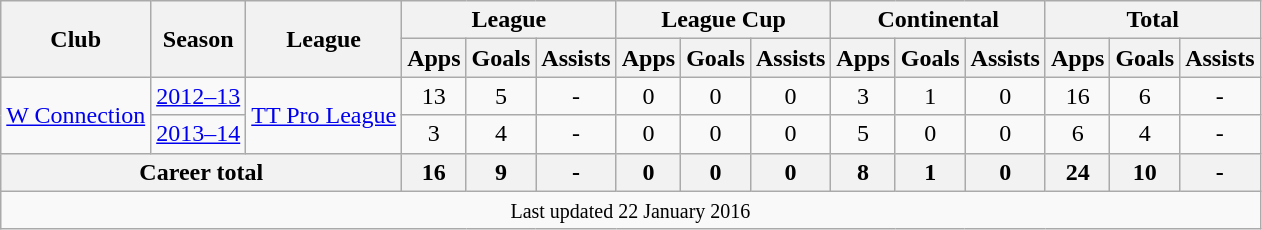<table class="wikitable" style="text-align: center;">
<tr>
<th rowspan="2">Club</th>
<th rowspan="2">Season</th>
<th rowspan="2">League</th>
<th colspan="3">League</th>
<th colspan="3">League Cup</th>
<th colspan="3">Continental</th>
<th colspan="3">Total</th>
</tr>
<tr>
<th>Apps</th>
<th>Goals</th>
<th>Assists</th>
<th>Apps</th>
<th>Goals</th>
<th>Assists</th>
<th>Apps</th>
<th>Goals</th>
<th>Assists</th>
<th>Apps</th>
<th>Goals</th>
<th>Assists</th>
</tr>
<tr>
<td rowspan="2" valign="center"><a href='#'>W Connection</a></td>
<td><a href='#'>2012–13</a></td>
<td rowspan="2" valign="center"><a href='#'>TT Pro League</a></td>
<td>13</td>
<td>5</td>
<td>-</td>
<td colspan="1">0</td>
<td>0</td>
<td>0</td>
<td>3</td>
<td>1</td>
<td>0</td>
<td>16</td>
<td>6</td>
<td>-</td>
</tr>
<tr>
<td><a href='#'>2013–14</a></td>
<td>3</td>
<td>4</td>
<td>-</td>
<td colspan="1">0</td>
<td>0</td>
<td>0</td>
<td>5</td>
<td>0</td>
<td>0</td>
<td>6</td>
<td>4</td>
<td>-</td>
</tr>
<tr>
<th colspan="3">Career total</th>
<th>16</th>
<th>9</th>
<th>-</th>
<th>0</th>
<th>0</th>
<th>0</th>
<th>8</th>
<th>1</th>
<th>0</th>
<th>24</th>
<th>10</th>
<th>-</th>
</tr>
<tr>
<td colspan="15"><small>Last updated 22 January 2016</small></td>
</tr>
</table>
